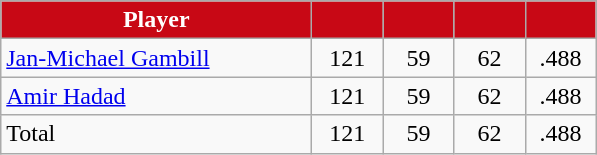<table class="wikitable" style="text-align:center">
<tr>
<th style="background:#C80815; color:white" width="200px">Player</th>
<th style="background:#C80815; color:white" width="40px"></th>
<th style="background:#C80815; color:white" width="40px"></th>
<th style="background:#C80815; color:white" width="40px"></th>
<th style="background:#C80815; color:white" width="40px"></th>
</tr>
<tr>
<td style="text-align:left"><a href='#'>Jan-Michael Gambill</a></td>
<td>121</td>
<td>59</td>
<td>62</td>
<td>.488</td>
</tr>
<tr>
<td style="text-align:left"><a href='#'>Amir Hadad</a></td>
<td>121</td>
<td>59</td>
<td>62</td>
<td>.488</td>
</tr>
<tr>
<td style="text-align:left">Total</td>
<td>121</td>
<td>59</td>
<td>62</td>
<td>.488</td>
</tr>
</table>
